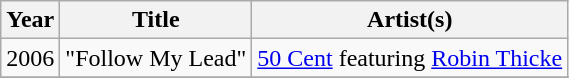<table class="wikitable plainrowheaders sortable">
<tr>
<th scope="col">Year</th>
<th scope="col">Title</th>
<th scope="col">Artist(s)</th>
</tr>
<tr>
<td>2006</td>
<td>"Follow My Lead"</td>
<td><a href='#'>50 Cent</a> featuring <a href='#'>Robin Thicke</a></td>
</tr>
<tr>
</tr>
</table>
